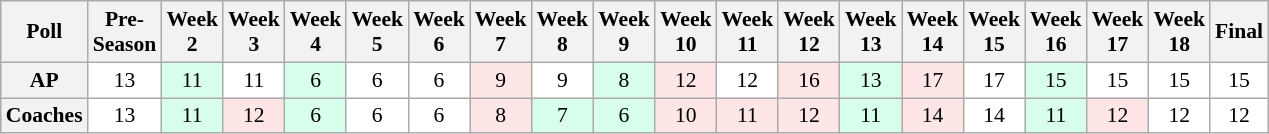<table class="wikitable" style="white-space:nowrap;font-size:90%">
<tr>
<th>Poll</th>
<th>Pre-<br>Season</th>
<th>Week<br>2</th>
<th>Week<br>3</th>
<th>Week<br>4</th>
<th>Week<br>5</th>
<th>Week<br>6</th>
<th>Week<br>7</th>
<th>Week<br>8</th>
<th>Week<br>9</th>
<th>Week<br>10</th>
<th>Week<br>11</th>
<th>Week<br>12</th>
<th>Week<br>13</th>
<th>Week<br>14</th>
<th>Week<br>15</th>
<th>Week<br>16</th>
<th>Week<br>17</th>
<th>Week<br>18</th>
<th>Final</th>
</tr>
<tr style="text-align:center;">
<th>AP</th>
<td style="background:#FFFFFF;">13</td>
<td style="background:#D8FFEB;">11</td>
<td style="background:#FFFFFF;">11</td>
<td style="background:#D8FFEB;">6</td>
<td style="background:#FFFFFF;">6</td>
<td style="background:#FFFFFF;">6</td>
<td style="background:#FFE6E6;">9</td>
<td style="background:#FFFFFF;">9</td>
<td style="background:#D8FFEB;">8</td>
<td style="background:#FFE6E6;">12</td>
<td style="background:#FFFFFF;">12</td>
<td style="background:#FFE6E6;">16</td>
<td style="background:#D8FFEB;">13</td>
<td style="background:#FFE6E6;">17</td>
<td style="background:#FFFFFF;">17</td>
<td style="background:#D8FFEB;">15</td>
<td style="background:#FFFFFF;">15</td>
<td style="background:#FFFFFF;">15</td>
<td style="background:#FFFFFF;">15</td>
</tr>
<tr style="text-align:center;">
<th>Coaches</th>
<td style="background:#FFFFFF;">13</td>
<td style="background:#D8FFEB;">11</td>
<td style="background:#FFE6E6;">12</td>
<td style="background:#D8FFEB;">6</td>
<td style="background:#FFFFFF;">6</td>
<td style="background:#FFFFFF;">6</td>
<td style="background:#FFE6E6;">8</td>
<td style="background:#D8FFEB;">7</td>
<td style="background:#D8FFEB;">6</td>
<td style="background:#FFE6E6;">10</td>
<td style="background:#FFE6E6;">11</td>
<td style="background:#FFE6E6;">12</td>
<td style="background:#D8FFEB;">11</td>
<td style="background:#FFE6E6;">14</td>
<td style="background:#FFFFFF;">14</td>
<td style="background:#D8FFEB;">11</td>
<td style="background:#FFE6E6;">12</td>
<td style="background:#FFFFFF;">12</td>
<td style="background:#FFFFFF;">12</td>
</tr>
</table>
